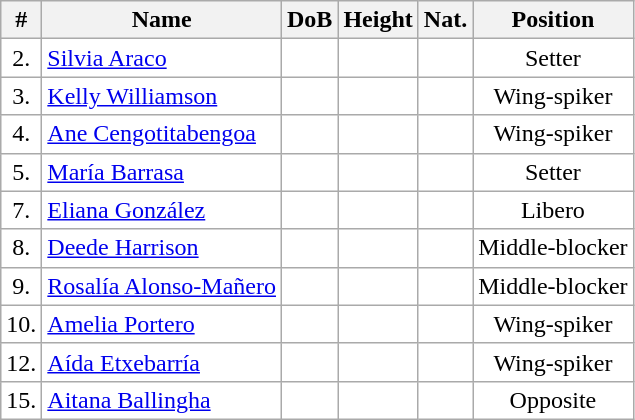<table class="wikitable sortable">
<tr>
<th width=" %">#</th>
<th width=" %">Name</th>
<th width=" %">DoB</th>
<th width=" %">Height</th>
<th width=" %">Nat.</th>
<th width=" %">Position</th>
</tr>
<tr style="background:#ffffff">
<td align="center">2.</td>
<td><a href='#'>Silvia Araco</a></td>
<td align="center"></td>
<td align="center"></td>
<td></td>
<td align="center">Setter</td>
</tr>
<tr style="background:#ffffff">
<td align="center">3.</td>
<td><a href='#'>Kelly Williamson</a></td>
<td align="center"></td>
<td align="center"></td>
<td></td>
<td align="center">Wing-spiker</td>
</tr>
<tr style="background:#ffffff">
<td align="center">4.</td>
<td><a href='#'>Ane Cengotitabengoa</a></td>
<td align="center"></td>
<td align="center"></td>
<td></td>
<td align="center">Wing-spiker</td>
</tr>
<tr style="background:#ffffff">
<td align="center">5.</td>
<td><a href='#'>María Barrasa</a></td>
<td align="center"></td>
<td align="center"></td>
<td></td>
<td align="center">Setter</td>
</tr>
<tr style="background:#ffffff">
<td align="center">7.</td>
<td><a href='#'>Eliana González</a></td>
<td align="center"></td>
<td align="center"></td>
<td></td>
<td align="center">Libero</td>
</tr>
<tr style="background:#ffffff">
<td align="center">8.</td>
<td><a href='#'>Deede Harrison</a></td>
<td align="center"></td>
<td align="center"></td>
<td></td>
<td align="center">Middle-blocker</td>
</tr>
<tr style="background:#ffffff">
<td align="center">9.</td>
<td><a href='#'>Rosalía Alonso-Mañero</a></td>
<td align="center"></td>
<td align="center"></td>
<td></td>
<td align="center">Middle-blocker</td>
</tr>
<tr style="background:#ffffff">
<td align="center">10.</td>
<td><a href='#'>Amelia Portero</a></td>
<td align="center"></td>
<td align="center"></td>
<td></td>
<td align="center">Wing-spiker</td>
</tr>
<tr style="background:#ffffff">
<td align="center">12.</td>
<td><a href='#'>Aída Etxebarría</a></td>
<td align="center"></td>
<td align="center"></td>
<td></td>
<td align="center">Wing-spiker</td>
</tr>
<tr style="background:#ffffff">
<td align="center">15.</td>
<td><a href='#'>Aitana Ballingha</a></td>
<td align="center"></td>
<td align="center"></td>
<td></td>
<td align="center">Opposite</td>
</tr>
</table>
